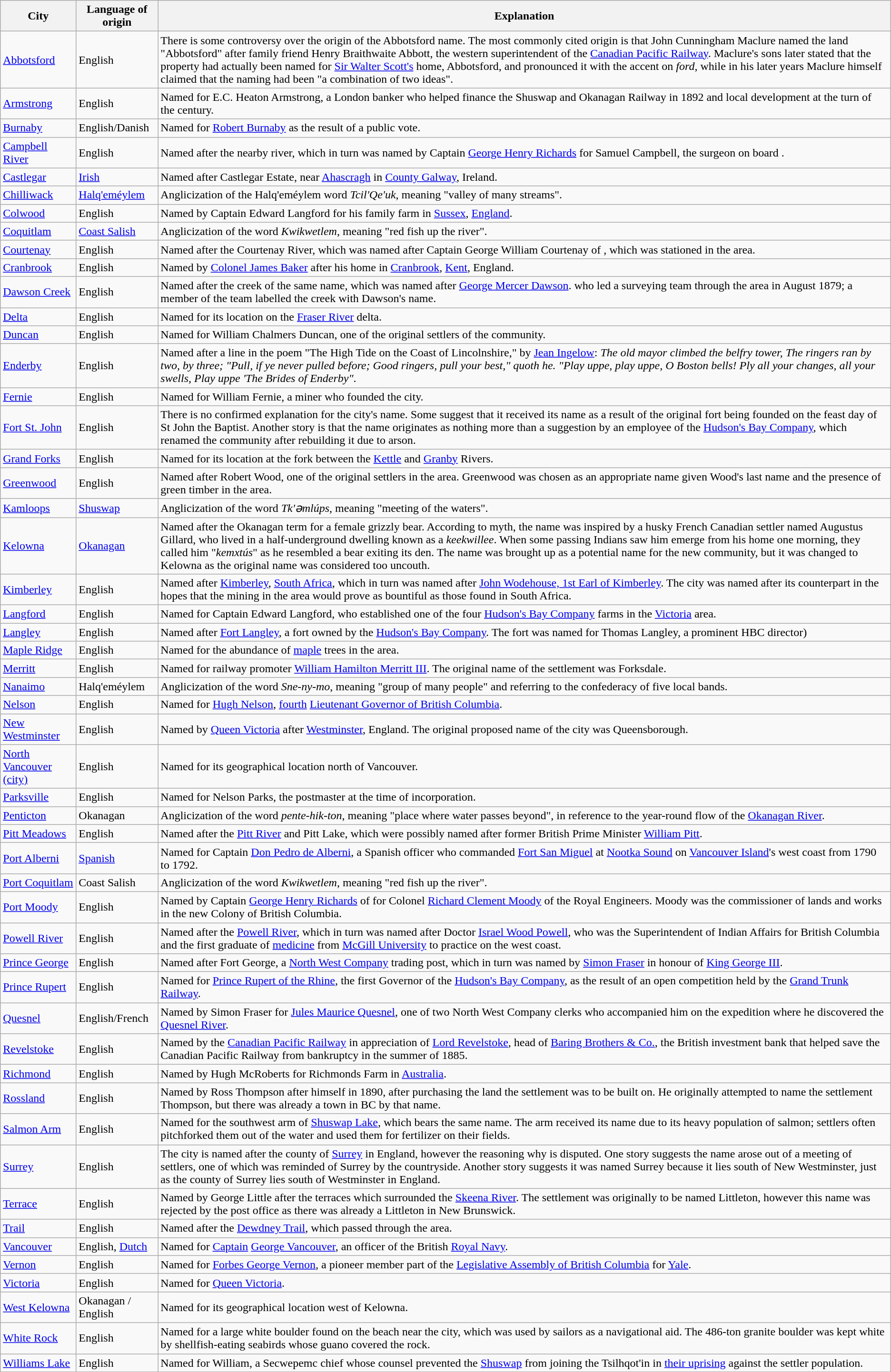<table class="wikitable sortable">
<tr>
<th>City</th>
<th>Language of origin</th>
<th>Explanation</th>
</tr>
<tr>
<td><a href='#'>Abbotsford</a></td>
<td>English</td>
<td>There is some controversy over the origin of the Abbotsford name. The most commonly cited origin is that John Cunningham Maclure named the land "Abbotsford" after family friend Henry Braithwaite Abbott, the western superintendent of the <a href='#'>Canadian Pacific Railway</a>. Maclure's sons later stated that the property had actually been named for <a href='#'>Sir Walter Scott's</a> home, Abbotsford, and pronounced it with the accent on <em>ford</em>, while in his later years Maclure himself claimed that the naming had been "a combination of two ideas".</td>
</tr>
<tr>
<td><a href='#'>Armstrong</a></td>
<td>English</td>
<td>Named for E.C. Heaton Armstrong, a London banker who helped finance the Shuswap and Okanagan Railway in 1892 and local development at the turn of the century.</td>
</tr>
<tr>
<td><a href='#'>Burnaby</a></td>
<td>English/Danish</td>
<td>Named for <a href='#'>Robert Burnaby</a> as the result of a public vote.</td>
</tr>
<tr>
<td><a href='#'>Campbell River</a></td>
<td>English</td>
<td>Named after the nearby river, which in turn was named by Captain <a href='#'>George Henry Richards</a> for Samuel Campbell, the surgeon on board .</td>
</tr>
<tr>
<td><a href='#'>Castlegar</a></td>
<td><a href='#'>Irish</a></td>
<td>Named after Castlegar Estate, near <a href='#'>Ahascragh</a> in <a href='#'>County Galway</a>, Ireland.</td>
</tr>
<tr>
<td><a href='#'>Chilliwack</a></td>
<td><a href='#'>Halq'eméylem</a></td>
<td>Anglicization of the Halq'eméylem word <em>Tcil'Qe'uk</em>, meaning "valley of many streams".</td>
</tr>
<tr>
<td><a href='#'>Colwood</a></td>
<td>English</td>
<td>Named by Captain Edward Langford for his family farm in <a href='#'>Sussex</a>, <a href='#'>England</a>.</td>
</tr>
<tr>
<td><a href='#'>Coquitlam</a></td>
<td><a href='#'>Coast Salish</a></td>
<td>Anglicization of the word <em>Kwikwetlem</em>, meaning "red fish up the river".</td>
</tr>
<tr>
<td><a href='#'>Courtenay</a></td>
<td>English</td>
<td>Named after the Courtenay River, which was named after Captain George William Courtenay of , which was stationed in the area.</td>
</tr>
<tr>
<td><a href='#'>Cranbrook</a></td>
<td>English</td>
<td>Named by <a href='#'>Colonel James Baker</a> after his home in <a href='#'>Cranbrook</a>, <a href='#'>Kent</a>, England.</td>
</tr>
<tr>
<td><a href='#'>Dawson Creek</a></td>
<td>English</td>
<td>Named after the creek of the same name, which was named after <a href='#'>George Mercer Dawson</a>. who led a surveying team through the area in August 1879; a member of the team labelled the creek with Dawson's name.</td>
</tr>
<tr>
<td><a href='#'>Delta</a></td>
<td>English</td>
<td>Named for its location on the <a href='#'>Fraser River</a> delta.</td>
</tr>
<tr>
<td><a href='#'>Duncan</a></td>
<td>English</td>
<td>Named for William Chalmers Duncan, one of the original settlers of the community.</td>
</tr>
<tr>
<td><a href='#'>Enderby</a></td>
<td>English</td>
<td>Named after a line in the poem "The High Tide on the Coast of Lincolnshire," by <a href='#'>Jean Ingelow</a>: <em>The old mayor climbed the belfry tower, The ringers ran by two, by three; "Pull, if ye never pulled before; Good ringers, pull your best," quoth he. "Play uppe, play uppe, O Boston bells! Ply all your changes, all your swells, Play uppe 'The Brides of Enderby"</em>.</td>
</tr>
<tr>
<td><a href='#'>Fernie</a></td>
<td>English</td>
<td>Named for William Fernie, a miner who founded the city.</td>
</tr>
<tr>
<td><a href='#'>Fort St. John</a></td>
<td>English</td>
<td>There is no confirmed explanation for the city's name. Some suggest that it received its name as a result of the original fort being founded on the feast day of St John the Baptist. Another story is that the name originates as nothing more than a suggestion by an employee of the <a href='#'>Hudson's Bay Company</a>, which renamed the community after rebuilding it due to arson.</td>
</tr>
<tr>
<td><a href='#'>Grand Forks</a></td>
<td>English</td>
<td>Named for its location at the fork between the <a href='#'>Kettle</a> and <a href='#'>Granby</a> Rivers.</td>
</tr>
<tr>
<td><a href='#'>Greenwood</a></td>
<td>English</td>
<td>Named after Robert Wood, one of the original settlers in the area. Greenwood was chosen as an appropriate name given Wood's last name and the presence of green timber in the area.</td>
</tr>
<tr>
<td><a href='#'>Kamloops</a></td>
<td><a href='#'>Shuswap</a></td>
<td>Anglicization of the word <em>Tk'əmlúps</em>, meaning "meeting of the waters".</td>
</tr>
<tr>
<td><a href='#'>Kelowna</a></td>
<td><a href='#'>Okanagan</a></td>
<td>Named after the Okanagan term for a female grizzly bear. According to myth, the name was inspired by a husky French Canadian settler named Augustus Gillard, who lived in a half-underground dwelling known as a <em>keekwillee</em>. When some passing Indians saw him emerge from his home one morning, they called him "<em>kemxtús</em>" as he resembled a bear exiting its den. The name was brought up as a potential name for the new community, but it was changed to Kelowna as the original name was considered too uncouth.</td>
</tr>
<tr>
<td><a href='#'>Kimberley</a></td>
<td>English</td>
<td>Named after <a href='#'>Kimberley</a>, <a href='#'>South Africa</a>, which in turn was named after <a href='#'>John Wodehouse, 1st Earl of Kimberley</a>. The city was named after its counterpart in the hopes that the mining in the area would prove as bountiful as those found in South Africa.</td>
</tr>
<tr>
<td><a href='#'>Langford</a></td>
<td>English</td>
<td>Named for Captain Edward Langford, who established one of the four <a href='#'>Hudson's Bay Company</a> farms in the <a href='#'>Victoria</a> area.</td>
</tr>
<tr>
<td><a href='#'>Langley</a></td>
<td>English</td>
<td>Named after <a href='#'>Fort Langley</a>, a fort owned by the <a href='#'>Hudson's Bay Company</a>. The fort was named for Thomas Langley, a prominent HBC director)</td>
</tr>
<tr>
<td><a href='#'>Maple Ridge</a></td>
<td>English</td>
<td>Named for the abundance of <a href='#'>maple</a> trees in the area.</td>
</tr>
<tr>
<td><a href='#'>Merritt</a></td>
<td>English</td>
<td>Named for railway promoter <a href='#'>William Hamilton Merritt III</a>. The original name of the settlement was Forksdale.</td>
</tr>
<tr>
<td><a href='#'>Nanaimo</a></td>
<td>Halq'eméylem</td>
<td>Anglicization of the word <em>Sne-ny-mo</em>, meaning "group of many people" and referring to the confederacy of five local bands.</td>
</tr>
<tr>
<td><a href='#'>Nelson</a></td>
<td>English</td>
<td>Named for <a href='#'>Hugh Nelson</a>, <a href='#'>fourth</a> <a href='#'>Lieutenant Governor of British Columbia</a>.</td>
</tr>
<tr>
<td><a href='#'>New Westminster</a></td>
<td>English</td>
<td>Named by <a href='#'>Queen Victoria</a> after <a href='#'>Westminster</a>, England. The original proposed name of the city was Queensborough.</td>
</tr>
<tr>
<td><a href='#'>North Vancouver (city)</a></td>
<td>English</td>
<td>Named for its geographical location north of Vancouver.</td>
</tr>
<tr>
<td><a href='#'>Parksville</a></td>
<td>English</td>
<td>Named for Nelson Parks, the postmaster at the time of incorporation.</td>
</tr>
<tr>
<td><a href='#'>Penticton</a></td>
<td>Okanagan</td>
<td>Anglicization of the word <em>pente-hik-ton</em>, meaning "place where water passes beyond", in reference to the year-round flow of the <a href='#'>Okanagan River</a>.</td>
</tr>
<tr>
<td><a href='#'>Pitt Meadows</a></td>
<td>English</td>
<td>Named after the <a href='#'>Pitt River</a> and Pitt Lake, which were possibly named after former British Prime Minister <a href='#'>William Pitt</a>.</td>
</tr>
<tr>
<td><a href='#'>Port Alberni</a></td>
<td><a href='#'>Spanish</a></td>
<td>Named for Captain <a href='#'>Don Pedro de Alberni</a>, a Spanish officer who commanded <a href='#'>Fort San Miguel</a> at <a href='#'>Nootka Sound</a> on <a href='#'>Vancouver Island</a>'s west coast from 1790 to 1792.</td>
</tr>
<tr>
<td><a href='#'>Port Coquitlam</a></td>
<td>Coast Salish</td>
<td>Anglicization of the word <em>Kwikwetlem</em>, meaning "red fish up the river".</td>
</tr>
<tr>
<td><a href='#'>Port Moody</a></td>
<td>English</td>
<td>Named by Captain <a href='#'>George Henry Richards</a> of  for Colonel <a href='#'>Richard Clement Moody</a> of the Royal Engineers. Moody was the commissioner of lands and works in the new Colony of British Columbia.</td>
</tr>
<tr>
<td><a href='#'>Powell River</a></td>
<td>English</td>
<td>Named after the <a href='#'>Powell River</a>, which in turn was named after Doctor <a href='#'>Israel Wood Powell</a>, who was the Superintendent of Indian Affairs for British Columbia and the first graduate of <a href='#'>medicine</a> from <a href='#'>McGill University</a> to practice on the west coast.</td>
</tr>
<tr>
<td><a href='#'>Prince George</a></td>
<td>English</td>
<td>Named after Fort George, a <a href='#'>North West Company</a> trading post, which in turn was named by <a href='#'>Simon Fraser</a> in honour of <a href='#'>King George III</a>.</td>
</tr>
<tr>
<td><a href='#'>Prince Rupert</a></td>
<td>English</td>
<td>Named for <a href='#'>Prince Rupert of the Rhine</a>, the first Governor of the <a href='#'>Hudson's Bay Company</a>, as the result of an open competition held by the <a href='#'>Grand Trunk Railway</a>.</td>
</tr>
<tr>
<td><a href='#'>Quesnel</a></td>
<td>English/French</td>
<td>Named by Simon Fraser for <a href='#'>Jules Maurice Quesnel</a>, one of two North West Company clerks who accompanied him on the expedition where he discovered the <a href='#'>Quesnel River</a>.</td>
</tr>
<tr>
<td><a href='#'>Revelstoke</a></td>
<td>English</td>
<td>Named by the <a href='#'>Canadian Pacific Railway</a> in appreciation of <a href='#'>Lord Revelstoke</a>, head of <a href='#'>Baring Brothers & Co.</a>, the British investment bank that helped save the Canadian Pacific Railway from bankruptcy in the summer of 1885.</td>
</tr>
<tr>
<td><a href='#'>Richmond</a></td>
<td>English</td>
<td>Named by Hugh McRoberts for Richmonds Farm in <a href='#'>Australia</a>.</td>
</tr>
<tr>
<td><a href='#'>Rossland</a></td>
<td>English</td>
<td>Named by Ross Thompson after himself in 1890, after purchasing the land the settlement was to be built on. He originally attempted to name the settlement Thompson, but there was already a town in BC by that name.</td>
</tr>
<tr>
<td><a href='#'>Salmon Arm</a></td>
<td>English</td>
<td>Named for the southwest arm of <a href='#'>Shuswap Lake</a>, which bears the same name. The arm received its name due to its heavy population of salmon; settlers often pitchforked them out of the water and used them for fertilizer on their fields.</td>
</tr>
<tr>
<td><a href='#'>Surrey</a></td>
<td>English</td>
<td>The city is named after the county of <a href='#'>Surrey</a> in England, however the reasoning why is disputed. One story suggests the name arose out of a meeting of settlers, one of which was reminded of Surrey by the countryside. Another story suggests it was named Surrey because it lies south of New Westminster, just as the county of Surrey lies south of Westminster in England.</td>
</tr>
<tr>
<td><a href='#'>Terrace</a></td>
<td>English</td>
<td>Named by George Little after the terraces which surrounded the <a href='#'>Skeena River</a>. The settlement was originally to be named Littleton, however this name was rejected by the post office as there was already a Littleton in New Brunswick.</td>
</tr>
<tr>
<td><a href='#'>Trail</a></td>
<td>English</td>
<td>Named after the <a href='#'>Dewdney Trail</a>, which passed through the area.</td>
</tr>
<tr>
<td><a href='#'>Vancouver</a></td>
<td>English, <a href='#'>Dutch</a></td>
<td>Named for <a href='#'>Captain</a> <a href='#'>George Vancouver</a>, an officer of the British <a href='#'>Royal Navy</a>.</td>
</tr>
<tr>
<td><a href='#'>Vernon</a></td>
<td>English</td>
<td>Named for <a href='#'>Forbes George Vernon</a>, a pioneer member part of the <a href='#'>Legislative Assembly of British Columbia</a> for <a href='#'>Yale</a>.</td>
</tr>
<tr>
<td><a href='#'>Victoria</a></td>
<td>English</td>
<td>Named for <a href='#'>Queen Victoria</a>.</td>
</tr>
<tr>
<td><a href='#'>West Kelowna</a></td>
<td>Okanagan / English</td>
<td>Named for its geographical location west of Kelowna.</td>
</tr>
<tr>
<td><a href='#'>White Rock</a></td>
<td>English</td>
<td>Named for a large white boulder found on the beach near the city, which was used by sailors as a navigational aid. The 486-ton granite boulder was kept white by shellfish-eating seabirds whose guano covered the rock.</td>
</tr>
<tr>
<td><a href='#'>Williams Lake</a></td>
<td>English</td>
<td>Named for William, a Secwepemc chief whose counsel prevented the <a href='#'>Shuswap</a> from joining the Tsilhqot'in in <a href='#'>their uprising</a> against the settler population.</td>
</tr>
</table>
